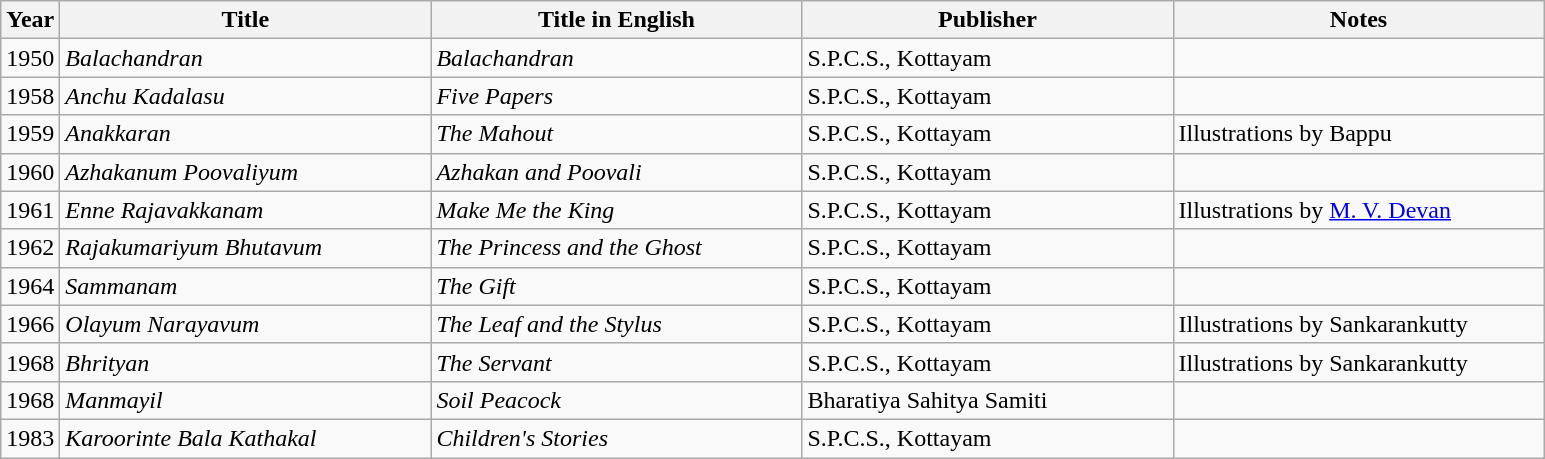<table class="wikitable">
<tr>
<th>Year</th>
<th ! style=width:15em>Title</th>
<th ! style=width:15em>Title in English</th>
<th ! style=width:15em>Publisher</th>
<th ! style=width:15em>Notes</th>
</tr>
<tr>
<td>1950</td>
<td><em>Balachandran</em></td>
<td><em>Balachandran</em></td>
<td>S.P.C.S., Kottayam</td>
<td></td>
</tr>
<tr>
<td>1958</td>
<td><em>Anchu Kadalasu</em></td>
<td><em>Five Papers</em></td>
<td>S.P.C.S., Kottayam</td>
<td></td>
</tr>
<tr>
<td>1959</td>
<td><em>Anakkaran</em></td>
<td><em>The Mahout</em></td>
<td>S.P.C.S., Kottayam</td>
<td>Illustrations by Bappu</td>
</tr>
<tr>
<td>1960</td>
<td><em>Azhakanum Poovaliyum</em></td>
<td><em>Azhakan and Poovali</em></td>
<td>S.P.C.S., Kottayam</td>
<td></td>
</tr>
<tr>
<td>1961</td>
<td><em>Enne Rajavakkanam</em></td>
<td><em>Make Me the King</em></td>
<td>S.P.C.S., Kottayam</td>
<td>Illustrations by <a href='#'>M. V. Devan</a></td>
</tr>
<tr>
<td>1962</td>
<td><em>Rajakumariyum Bhutavum</em></td>
<td><em>The Princess and the Ghost</em></td>
<td>S.P.C.S., Kottayam</td>
<td></td>
</tr>
<tr>
<td>1964</td>
<td><em>Sammanam</em></td>
<td><em>The Gift</em></td>
<td>S.P.C.S., Kottayam</td>
<td></td>
</tr>
<tr>
<td>1966</td>
<td><em>Olayum Narayavum</em></td>
<td><em>The Leaf and the Stylus</em></td>
<td>S.P.C.S., Kottayam</td>
<td>Illustrations by Sankarankutty</td>
</tr>
<tr>
<td>1968</td>
<td><em>Bhrityan</em></td>
<td><em>The Servant</em></td>
<td>S.P.C.S., Kottayam</td>
<td>Illustrations by Sankarankutty</td>
</tr>
<tr>
<td>1968</td>
<td><em>Manmayil</em></td>
<td><em>Soil Peacock</em></td>
<td>Bharatiya Sahitya Samiti</td>
<td></td>
</tr>
<tr>
<td>1983</td>
<td><em>Karoorinte Bala Kathakal</em></td>
<td><em>Children's Stories</em></td>
<td>S.P.C.S., Kottayam</td>
<td></td>
</tr>
</table>
